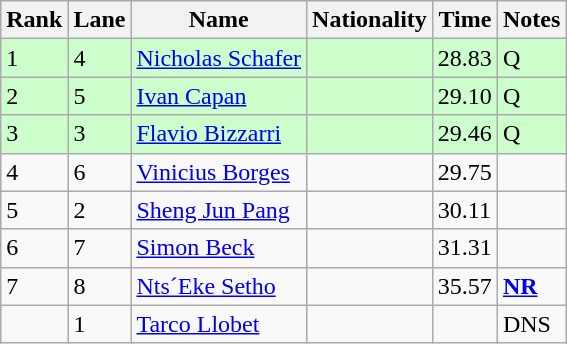<table class="wikitable">
<tr>
<th>Rank</th>
<th>Lane</th>
<th>Name</th>
<th>Nationality</th>
<th>Time</th>
<th>Notes</th>
</tr>
<tr bgcolor=ccffcc>
<td>1</td>
<td>4</td>
<td><a href='#'>Nicholas Schafer</a></td>
<td></td>
<td>28.83</td>
<td>Q</td>
</tr>
<tr bgcolor=ccffcc>
<td>2</td>
<td>5</td>
<td><a href='#'>Ivan Capan</a></td>
<td></td>
<td>29.10</td>
<td>Q</td>
</tr>
<tr bgcolor=ccffcc>
<td>3</td>
<td>3</td>
<td><a href='#'>Flavio Bizzarri</a></td>
<td></td>
<td>29.46</td>
<td>Q</td>
</tr>
<tr>
<td>4</td>
<td>6</td>
<td><a href='#'>Vinicius Borges</a></td>
<td></td>
<td>29.75</td>
<td></td>
</tr>
<tr>
<td>5</td>
<td>2</td>
<td><a href='#'>Sheng Jun Pang</a></td>
<td></td>
<td>30.11</td>
<td></td>
</tr>
<tr>
<td>6</td>
<td>7</td>
<td><a href='#'>Simon Beck</a></td>
<td></td>
<td>31.31</td>
<td></td>
</tr>
<tr>
<td>7</td>
<td>8</td>
<td><a href='#'>Nts´Eke Setho</a></td>
<td></td>
<td>35.57</td>
<td><strong><a href='#'>NR</a></strong></td>
</tr>
<tr>
<td></td>
<td>1</td>
<td><a href='#'>Tarco Llobet</a></td>
<td></td>
<td></td>
<td>DNS</td>
</tr>
</table>
